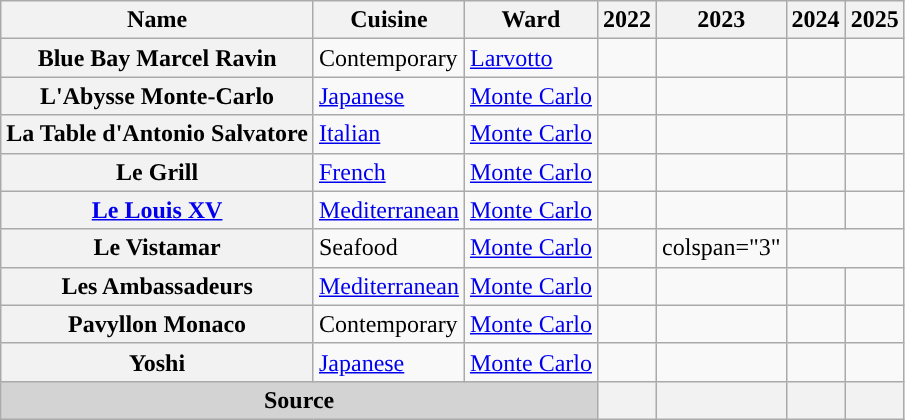<table class="wikitable sortable plainrowheaders" style="text-align:left;"">
<tr>
<th scope="col">Name</th>
<th scope="col">Cuisine</th>
<th scope="col">Ward</th>
<th scope="col">2022</th>
<th scope="col">2023</th>
<th scope="col">2024</th>
<th scope="col">2025</th>
</tr>
<tr>
<th scope="row">Blue Bay Marcel Ravin</th>
<td>Contemporary</td>
<td><a href='#'>Larvotto</a></td>
<td></td>
<td></td>
<td></td>
<td></td>
</tr>
<tr>
<th scope="row">L'Abysse Monte-Carlo</th>
<td><a href='#'>Japanese</a></td>
<td><a href='#'>Monte Carlo</a></td>
<td></td>
<td></td>
<td></td>
<td></td>
</tr>
<tr>
<th scope="row">La Table d'Antonio Salvatore</th>
<td><a href='#'>Italian</a></td>
<td><a href='#'>Monte Carlo</a></td>
<td></td>
<td></td>
<td></td>
<td></td>
</tr>
<tr>
<th scope="row">Le Grill</th>
<td><a href='#'>French</a></td>
<td><a href='#'>Monte Carlo</a></td>
<td></td>
<td></td>
<td></td>
<td></td>
</tr>
<tr>
<th scope="row"><a href='#'>Le Louis XV</a></th>
<td><a href='#'>Mediterranean</a></td>
<td><a href='#'>Monte Carlo</a></td>
<td></td>
<td></td>
<td></td>
<td></td>
</tr>
<tr>
<th scope="row">Le Vistamar</th>
<td>Seafood</td>
<td><a href='#'>Monte Carlo</a></td>
<td></td>
<td>colspan="3" </td>
</tr>
<tr>
<th scope="row">Les Ambassadeurs</th>
<td><a href='#'>Mediterranean</a></td>
<td><a href='#'>Monte Carlo</a></td>
<td></td>
<td></td>
<td></td>
<td></td>
</tr>
<tr>
<th scope="row">Pavyllon Monaco</th>
<td>Contemporary</td>
<td><a href='#'>Monte Carlo</a></td>
<td></td>
<td></td>
<td></td>
<td></td>
</tr>
<tr>
<th scope="row">Yoshi</th>
<td><a href='#'>Japanese</a></td>
<td><a href='#'>Monte Carlo</a></td>
<td></td>
<td></td>
<td></td>
<td></td>
</tr>
<tr>
<th colspan="3" style="text-align: center;background: lightgray;">Source</th>
<th></th>
<th></th>
<th></th>
<th></th>
</tr>
</table>
